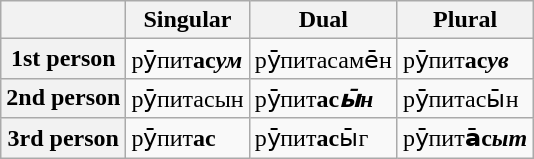<table class="wikitable">
<tr>
<th></th>
<th>Singular</th>
<th>Dual</th>
<th>Plural</th>
</tr>
<tr>
<th>1st person</th>
<td>рӯпит<strong>ас<strong><em>ум<em></td>
<td>рӯпит</strong>аса</em></strong>ме̄н</em></td>
<td>рӯпит<strong>ас<strong><em>ув<em></td>
</tr>
<tr>
<th>2nd person</th>
<td>рӯпит</strong>ас</em></strong>ын</em></td>
<td>рӯпит<strong>ас<strong><em>ы̄н<em></td>
<td>рӯпит</strong>ас</em></strong>ы̄н</em></td>
</tr>
<tr>
<th>3rd person</th>
<td>рӯпит<strong>ас</strong></td>
<td>рӯпит<strong>ас</strong>ы̄г</td>
<td>рӯпит<strong>а̄с<strong><em>ыт<em></td>
</tr>
</table>
